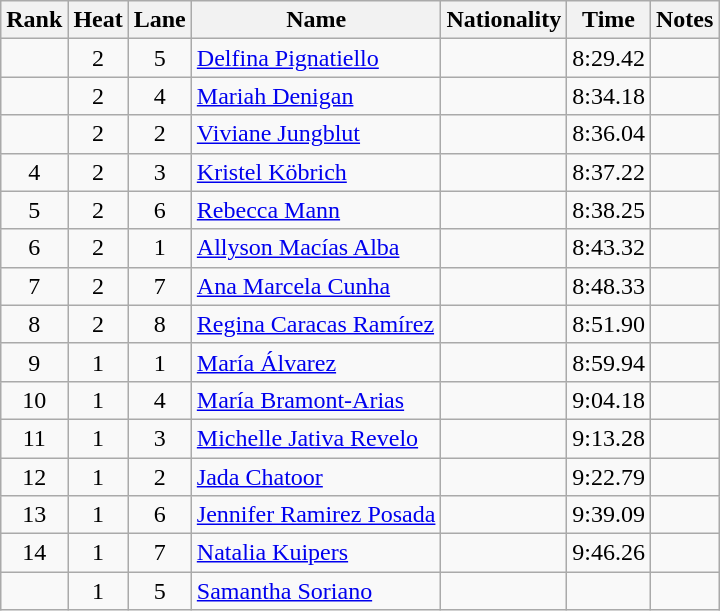<table class="wikitable sortable" style="text-align:center">
<tr>
<th>Rank</th>
<th>Heat</th>
<th>Lane</th>
<th>Name</th>
<th>Nationality</th>
<th>Time</th>
<th>Notes</th>
</tr>
<tr>
<td></td>
<td>2</td>
<td>5</td>
<td align=left><a href='#'>Delfina Pignatiello</a></td>
<td align=left></td>
<td>8:29.42</td>
<td></td>
</tr>
<tr>
<td></td>
<td>2</td>
<td>4</td>
<td align=left><a href='#'>Mariah Denigan</a></td>
<td align=left></td>
<td>8:34.18</td>
<td></td>
</tr>
<tr>
<td></td>
<td>2</td>
<td>2</td>
<td align=left><a href='#'>Viviane Jungblut</a></td>
<td align=left></td>
<td>8:36.04</td>
<td></td>
</tr>
<tr>
<td>4</td>
<td>2</td>
<td>3</td>
<td align=left><a href='#'>Kristel Köbrich</a></td>
<td align=left></td>
<td>8:37.22</td>
<td></td>
</tr>
<tr>
<td>5</td>
<td>2</td>
<td>6</td>
<td align=left><a href='#'>Rebecca Mann</a></td>
<td align=left></td>
<td>8:38.25</td>
<td></td>
</tr>
<tr>
<td>6</td>
<td>2</td>
<td>1</td>
<td align=left><a href='#'>Allyson Macías Alba</a></td>
<td align=left></td>
<td>8:43.32</td>
<td></td>
</tr>
<tr>
<td>7</td>
<td>2</td>
<td>7</td>
<td align=left><a href='#'>Ana Marcela Cunha</a></td>
<td align=left></td>
<td>8:48.33</td>
<td></td>
</tr>
<tr>
<td>8</td>
<td>2</td>
<td>8</td>
<td align=left><a href='#'>Regina Caracas Ramírez</a></td>
<td align=left></td>
<td>8:51.90</td>
<td></td>
</tr>
<tr>
<td>9</td>
<td>1</td>
<td>1</td>
<td align=left><a href='#'>María Álvarez</a></td>
<td align=left></td>
<td>8:59.94</td>
<td></td>
</tr>
<tr>
<td>10</td>
<td>1</td>
<td>4</td>
<td align=left><a href='#'>María Bramont-Arias</a></td>
<td align=left></td>
<td>9:04.18</td>
<td></td>
</tr>
<tr>
<td>11</td>
<td>1</td>
<td>3</td>
<td align=left><a href='#'>Michelle Jativa Revelo</a></td>
<td align=left></td>
<td>9:13.28</td>
<td></td>
</tr>
<tr>
<td>12</td>
<td>1</td>
<td>2</td>
<td align=left><a href='#'>Jada Chatoor</a></td>
<td align=left></td>
<td>9:22.79</td>
<td></td>
</tr>
<tr>
<td>13</td>
<td>1</td>
<td>6</td>
<td align=left><a href='#'>Jennifer Ramirez Posada</a></td>
<td align=left></td>
<td>9:39.09</td>
<td></td>
</tr>
<tr>
<td>14</td>
<td>1</td>
<td>7</td>
<td align=left><a href='#'>Natalia Kuipers</a></td>
<td align=left></td>
<td>9:46.26</td>
<td></td>
</tr>
<tr>
<td></td>
<td>1</td>
<td>5</td>
<td align=left><a href='#'>Samantha Soriano</a></td>
<td align=left></td>
<td></td>
<td></td>
</tr>
</table>
